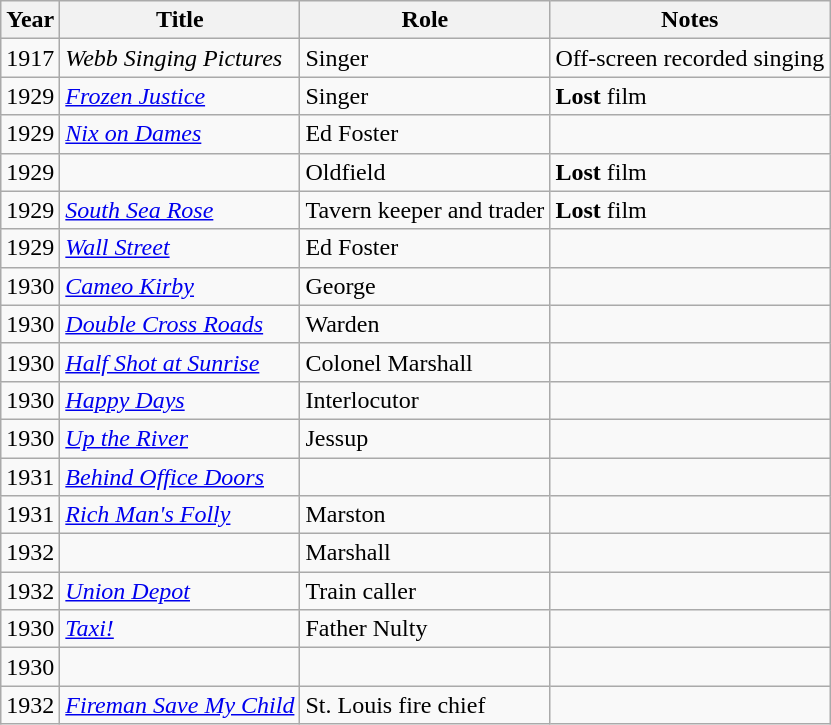<table class="wikitable sortable">
<tr>
<th>Year</th>
<th>Title</th>
<th>Role</th>
<th>Notes</th>
</tr>
<tr>
<td>1917</td>
<td><em>Webb Singing Pictures</em></td>
<td>Singer</td>
<td>Off-screen recorded singing</td>
</tr>
<tr>
<td>1929</td>
<td><em><a href='#'>Frozen Justice</a></em></td>
<td>Singer</td>
<td><strong>Lost</strong> film</td>
</tr>
<tr>
<td>1929</td>
<td><em><a href='#'>Nix on Dames</a></em></td>
<td>Ed Foster</td>
<td></td>
</tr>
<tr>
<td>1929</td>
<td><em></em></td>
<td>Oldfield</td>
<td><strong>Lost</strong> film</td>
</tr>
<tr>
<td>1929</td>
<td><em><a href='#'>South Sea Rose</a></em></td>
<td>Tavern keeper and trader</td>
<td><strong>Lost</strong> film</td>
</tr>
<tr>
<td>1929</td>
<td><em><a href='#'>Wall Street</a></em></td>
<td>Ed Foster</td>
<td></td>
</tr>
<tr>
<td>1930</td>
<td><em><a href='#'>Cameo Kirby</a></em></td>
<td>George</td>
<td></td>
</tr>
<tr>
<td>1930</td>
<td><em><a href='#'>Double Cross Roads</a></em></td>
<td>Warden</td>
<td></td>
</tr>
<tr>
<td>1930</td>
<td><em><a href='#'>Half Shot at Sunrise</a></em></td>
<td>Colonel Marshall</td>
<td></td>
</tr>
<tr>
<td>1930</td>
<td><em><a href='#'>Happy Days</a></em></td>
<td>Interlocutor</td>
<td></td>
</tr>
<tr>
<td>1930</td>
<td><em><a href='#'>Up the River</a></em></td>
<td>Jessup</td>
<td></td>
</tr>
<tr>
<td>1931</td>
<td><em><a href='#'>Behind Office Doors</a></em></td>
<td></td>
<td></td>
</tr>
<tr>
<td>1931</td>
<td><em><a href='#'>Rich Man's Folly</a></em></td>
<td>Marston</td>
<td></td>
</tr>
<tr>
<td>1932</td>
<td><em></em></td>
<td>Marshall</td>
<td></td>
</tr>
<tr>
<td>1932</td>
<td><em><a href='#'>Union Depot</a></em></td>
<td>Train caller</td>
<td></td>
</tr>
<tr>
<td>1930</td>
<td><em><a href='#'>Taxi!</a></em></td>
<td>Father Nulty</td>
<td></td>
</tr>
<tr>
<td>1930</td>
<td><em></em></td>
<td></td>
<td></td>
</tr>
<tr>
<td>1932</td>
<td><em><a href='#'>Fireman Save My Child</a></em></td>
<td>St. Louis fire chief</td>
<td></td>
</tr>
</table>
